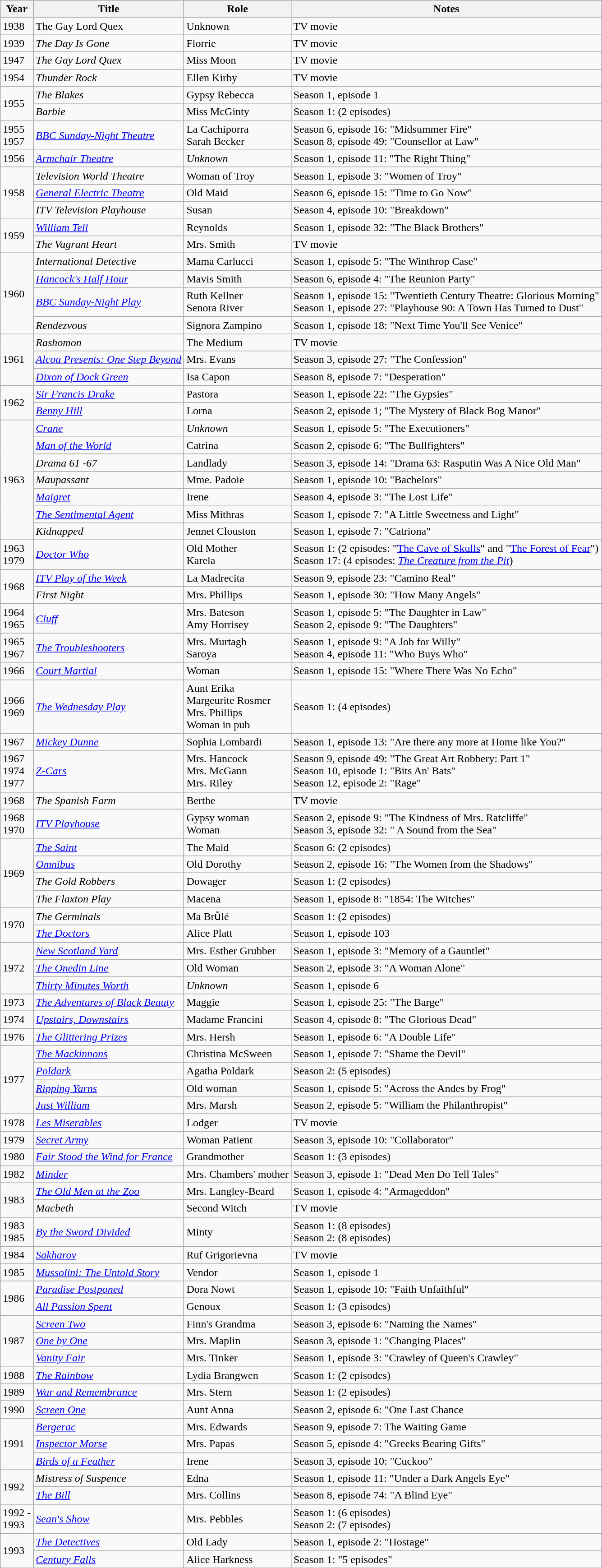<table class="wikitable sortable jquery-tablesorter">
<tr>
<th>Year</th>
<th>Title</th>
<th>Role</th>
<th>Notes</th>
</tr>
<tr>
<td>1938</td>
<td>The Gay Lord Quex</td>
<td>Unknown</td>
<td>TV movie</td>
</tr>
<tr>
<td>1939</td>
<td><em>The Day Is Gone</em></td>
<td>Florrie</td>
<td>TV movie</td>
</tr>
<tr>
<td>1947</td>
<td><em>The Gay Lord Quex</em></td>
<td>Miss Moon</td>
<td>TV movie</td>
</tr>
<tr>
<td>1954</td>
<td><em>Thunder Rock</em></td>
<td>Ellen Kirby</td>
<td>TV movie</td>
</tr>
<tr>
<td rowspan="2">1955</td>
<td><em>The Blakes</em></td>
<td>Gypsy Rebecca</td>
<td>Season 1, episode 1</td>
</tr>
<tr>
<td><em>Barbie</em></td>
<td>Miss McGinty</td>
<td>Season 1: (2 episodes)</td>
</tr>
<tr>
<td>1955<br>1957</td>
<td><em><a href='#'>BBC Sunday-Night Theatre</a></em></td>
<td>La Cachiporra<br>Sarah Becker</td>
<td>Season 6, episode 16: "Midsummer Fire"<br>Season 8, episode 49: "Counsellor at Law"</td>
</tr>
<tr>
<td>1956</td>
<td><em><a href='#'>Armchair Theatre</a></em></td>
<td><em>Unknown</em></td>
<td>Season 1, episode 11: "The Right Thing"</td>
</tr>
<tr>
<td rowspan="3">1958</td>
<td><em>Television World Theatre</em></td>
<td>Woman of Troy</td>
<td>Season 1, episode 3: "Women of Troy"</td>
</tr>
<tr>
<td><em><a href='#'>General Electric Theatre</a></em></td>
<td>Old Maid</td>
<td>Season 6, episode 15: "Time to Go Now"</td>
</tr>
<tr>
<td><em>ITV Television Playhouse</em></td>
<td>Susan</td>
<td>Season 4, episode 10: "Breakdown"</td>
</tr>
<tr>
<td rowspan="2">1959</td>
<td><em><a href='#'>William Tell</a></em></td>
<td>Reynolds</td>
<td>Season 1, episode 32: "The Black Brothers"</td>
</tr>
<tr>
<td><em>The Vagrant Heart</em></td>
<td>Mrs. Smith</td>
<td>TV movie</td>
</tr>
<tr>
<td rowspan="4">1960</td>
<td><em>International Detective</em></td>
<td>Mama Carlucci</td>
<td>Season 1, episode 5: "The Winthrop Case"</td>
</tr>
<tr>
<td><em><a href='#'>Hancock's Half Hour</a></em></td>
<td>Mavis Smith</td>
<td>Season 6, episode 4: "The Reunion Party"</td>
</tr>
<tr>
<td><em><a href='#'>BBC Sunday-Night Play</a></em></td>
<td>Ruth Kellner<br>Senora River</td>
<td>Season 1, episode 15: "Twentieth Century Theatre: Glorious Morning"<br>Season 1, episode 27: "Playhouse 90: A Town Has Turned to Dust"</td>
</tr>
<tr>
<td><em>Rendezvous</em></td>
<td>Signora Zampino</td>
<td>Season 1, episode 18: "Next Time You'll See Venice"</td>
</tr>
<tr>
<td rowspan="3">1961</td>
<td><em>Rashomon</em></td>
<td>The Medium</td>
<td>TV movie</td>
</tr>
<tr>
<td><em><a href='#'>Alcoa Presents: One Step Beyond</a></em></td>
<td>Mrs. Evans</td>
<td>Season 3, episode 27: "The Confession"</td>
</tr>
<tr>
<td><em><a href='#'>Dixon of Dock Green</a></em></td>
<td>Isa Capon</td>
<td>Season 8, episode 7: "Desperation"</td>
</tr>
<tr>
<td rowspan="2">1962</td>
<td><em><a href='#'>Sir Francis Drake</a></em></td>
<td>Pastora</td>
<td>Season 1, episode 22: "The Gypsies"</td>
</tr>
<tr>
<td><em><a href='#'>Benny Hill</a> </em></td>
<td>Lorna</td>
<td>Season 2, episode 1; "The Mystery of Black Bog Manor"</td>
</tr>
<tr>
<td rowspan="7">1963</td>
<td><em><a href='#'>Crane</a></em></td>
<td><em>Unknown</em></td>
<td>Season 1, episode 5: "The Executioners"</td>
</tr>
<tr>
<td><em><a href='#'>Man of the World</a></em></td>
<td>Catrina</td>
<td>Season 2, episode 6: "The Bullfighters"</td>
</tr>
<tr>
<td><em>Drama 61 -67</em></td>
<td>Landlady</td>
<td>Season 3, episode 14: "Drama 63: Rasputin Was A Nice Old Man"</td>
</tr>
<tr>
<td><em>Maupassant</em></td>
<td>Mme. Padoie</td>
<td>Season 1, episode 10: "Bachelors"</td>
</tr>
<tr>
<td><em><a href='#'>Maigret</a> </em></td>
<td>Irene</td>
<td>Season 4, episode 3: "The Lost Life"</td>
</tr>
<tr>
<td><em><a href='#'>The Sentimental Agent</a></em></td>
<td>Miss Mithras</td>
<td>Season 1, episode 7: "A Little Sweetness and Light"</td>
</tr>
<tr>
<td><em>Kidnapped</em></td>
<td>Jennet Clouston</td>
<td>Season 1, episode 7: "Catriona"</td>
</tr>
<tr>
<td>1963<br>1979</td>
<td><em><a href='#'>Doctor Who</a></em></td>
<td>Old Mother<br>Karela</td>
<td>Season 1: (2 episodes: "<a href='#'>The Cave of Skulls</a>" and "<a href='#'>The Forest of Fear</a>")<br>Season 17: (4 episodes: <em><a href='#'>The Creature from the Pit</a></em>)</td>
</tr>
<tr>
<td rowspan="2">1968</td>
<td><em><a href='#'>ITV Play of the Week</a></em></td>
<td>La Madrecita</td>
<td>Season 9, episode 23: "Camino Real"</td>
</tr>
<tr>
<td><em>First Night</em></td>
<td>Mrs. Phillips</td>
<td>Season 1, episode 30: "How Many Angels"</td>
</tr>
<tr>
<td>1964<br>1965</td>
<td><em><a href='#'>Cluff</a></em></td>
<td>Mrs. Bateson<br>Amy Horrisey</td>
<td>Season 1, episode 5: "The Daughter in Law"<br>Season 2, episode 9: "The Daughters"</td>
</tr>
<tr>
<td>1965<br>1967</td>
<td><em><a href='#'>The Troubleshooters</a></em></td>
<td>Mrs. Murtagh<br>Saroya</td>
<td>Season 1, episode 9: "A Job for Willy"<br>Season 4, episode 11: "Who Buys Who"</td>
</tr>
<tr>
<td>1966</td>
<td><em><a href='#'>Court Martial</a></em></td>
<td>Woman</td>
<td>Season 1, episode 15: "Where There Was No Echo"</td>
</tr>
<tr>
<td>1966<br>1969</td>
<td><em><a href='#'>The Wednesday Play</a></em></td>
<td>Aunt Erika<br>Margeurite Rosmer<br>Mrs. Phillips<br>Woman in pub</td>
<td>Season 1: (4 episodes)</td>
</tr>
<tr>
<td>1967</td>
<td><em><a href='#'>Mickey Dunne</a></em></td>
<td>Sophia Lombardi</td>
<td>Season 1, episode 13: "Are there any more at Home like You?"</td>
</tr>
<tr>
<td>1967<br>1974<br>1977</td>
<td><em><a href='#'>Z-Cars</a></em></td>
<td>Mrs. Hancock<br>Mrs. McGann<br>Mrs. Riley</td>
<td>Season 9, episode 49: "The Great Art Robbery: Part 1"<br>Season 10, episode 1: "Bits An' Bats"<br>Season 12, episode 2: "Rage"</td>
</tr>
<tr>
<td>1968</td>
<td><em>The Spanish Farm</em></td>
<td>Berthe</td>
<td>TV movie</td>
</tr>
<tr>
<td>1968<br>1970</td>
<td><em><a href='#'>ITV Playhouse</a></em></td>
<td>Gypsy woman<br>Woman</td>
<td>Season 2, episode 9: "The Kindness of Mrs. Ratcliffe"<br>Season 3, episode 32: " A Sound from the Sea"</td>
</tr>
<tr>
<td rowspan="4">1969</td>
<td><em><a href='#'>The Saint</a></em></td>
<td>The Maid</td>
<td>Season 6: (2 episodes)</td>
</tr>
<tr>
<td><em><a href='#'>Omnibus</a></em></td>
<td>Old Dorothy</td>
<td>Season 2, episode 16: "The Women from the Shadows"</td>
</tr>
<tr>
<td><em>The Gold Robbers</em></td>
<td>Dowager</td>
<td>Season 1: (2 episodes)</td>
</tr>
<tr>
<td><em>The Flaxton Play</em></td>
<td>Macena</td>
<td>Season 1, episode 8: "1854: The Witches"</td>
</tr>
<tr>
<td rowspan="2">1970</td>
<td><em>The Germinals</em></td>
<td>Ma Brǔlé</td>
<td>Season 1: (2 episodes)</td>
</tr>
<tr>
<td><em><a href='#'>The Doctors</a></em></td>
<td>Alice Platt</td>
<td>Season 1, episode 103</td>
</tr>
<tr>
<td rowspan="3">1972</td>
<td><em><a href='#'>New Scotland Yard</a></em></td>
<td>Mrs. Esther Grubber</td>
<td>Season 1, episode 3: "Memory of a Gauntlet"</td>
</tr>
<tr>
<td><em><a href='#'>The Onedin Line</a></em></td>
<td>Old Woman</td>
<td>Season 2, episode 3: "A Woman Alone"</td>
</tr>
<tr>
<td><em><a href='#'>Thirty Minutes Worth</a></em></td>
<td><em>Unknown</em></td>
<td>Season 1, episode 6</td>
</tr>
<tr>
<td>1973</td>
<td><em><a href='#'>The Adventures of Black Beauty</a></em></td>
<td>Maggie</td>
<td>Season 1, episode 25: "The Barge"</td>
</tr>
<tr>
<td>1974</td>
<td><em><a href='#'>Upstairs, Downstairs</a></em></td>
<td>Madame Francini</td>
<td>Season 4, episode 8: "The Glorious Dead"</td>
</tr>
<tr>
<td>1976</td>
<td><em><a href='#'>The Glittering Prizes</a></em></td>
<td>Mrs. Hersh</td>
<td>Season 1, episode 6: "A Double Life"</td>
</tr>
<tr>
<td rowspan="4">1977</td>
<td><em><a href='#'>The Mackinnons</a></em></td>
<td>Christina McSween</td>
<td>Season 1, episode 7: "Shame the Devil"</td>
</tr>
<tr>
<td><em><a href='#'>Poldark</a></em></td>
<td>Agatha Poldark</td>
<td>Season 2: (5 episodes)</td>
</tr>
<tr>
<td><em><a href='#'>Ripping Yarns</a></em></td>
<td>Old woman</td>
<td>Season 1, episode 5: "Across the Andes by Frog"</td>
</tr>
<tr>
<td><em><a href='#'>Just William</a></em></td>
<td>Mrs. Marsh</td>
<td>Season 2, episode 5: "William the Philanthropist"</td>
</tr>
<tr>
<td>1978</td>
<td><em><a href='#'>Les Miserables</a></em></td>
<td>Lodger</td>
<td>TV movie</td>
</tr>
<tr>
<td>1979</td>
<td><em><a href='#'>Secret Army</a></em></td>
<td>Woman Patient</td>
<td>Season 3, episode 10: "Collaborator"</td>
</tr>
<tr>
<td>1980</td>
<td><em><a href='#'>Fair Stood the Wind for France</a></em></td>
<td>Grandmother</td>
<td>Season 1: (3 episodes)</td>
</tr>
<tr>
<td>1982</td>
<td><em><a href='#'>Minder</a></em></td>
<td>Mrs. Chambers' mother</td>
<td>Season 3, episode 1: "Dead Men Do Tell Tales"</td>
</tr>
<tr>
<td rowspan="2">1983</td>
<td><em><a href='#'>The Old Men at the Zoo</a></em></td>
<td>Mrs. Langley-Beard</td>
<td>Season 1, episode 4: "Armageddon"</td>
</tr>
<tr>
<td><em>Macbeth</em></td>
<td>Second Witch</td>
<td>TV movie</td>
</tr>
<tr>
<td>1983<br>1985</td>
<td><em><a href='#'>By the Sword Divided</a></em></td>
<td>Minty</td>
<td>Season 1: (8 episodes)<br>Season 2: (8 episodes)</td>
</tr>
<tr>
<td>1984</td>
<td><em><a href='#'>Sakharov</a></em></td>
<td>Ruf Grigorievna</td>
<td>TV movie</td>
</tr>
<tr>
<td>1985</td>
<td><em><a href='#'>Mussolini: The Untold Story</a></em></td>
<td>Vendor</td>
<td>Season 1, episode 1</td>
</tr>
<tr>
<td rowspan="2">1986</td>
<td><em><a href='#'>Paradise Postponed</a></em></td>
<td>Dora Nowt</td>
<td>Season 1, episode 10: "Faith Unfaithful"</td>
</tr>
<tr>
<td><em><a href='#'>All Passion Spent</a></em></td>
<td>Genoux</td>
<td>Season 1: (3 episodes)</td>
</tr>
<tr>
<td rowspan="3">1987</td>
<td><em><a href='#'>Screen Two</a></em></td>
<td>Finn's Grandma</td>
<td>Season 3, episode 6: "Naming the Names"</td>
</tr>
<tr>
<td><em><a href='#'>One by One</a></em></td>
<td>Mrs. Maplin</td>
<td>Season 3, episode 1: "Changing Places"</td>
</tr>
<tr>
<td><em><a href='#'>Vanity Fair</a></em></td>
<td>Mrs. Tinker</td>
<td>Season 1, episode 3: "Crawley of Queen's Crawley"</td>
</tr>
<tr>
<td>1988</td>
<td><em><a href='#'>The Rainbow</a></em></td>
<td>Lydia Brangwen</td>
<td>Season 1: (2 episodes)</td>
</tr>
<tr>
<td>1989</td>
<td><em><a href='#'>War and Remembrance</a></em></td>
<td>Mrs. Stern</td>
<td>Season 1: (2 episodes)</td>
</tr>
<tr>
<td>1990</td>
<td><em><a href='#'>Screen One</a></em></td>
<td>Aunt Anna</td>
<td>Season 2, episode 6: "One Last Chance</td>
</tr>
<tr>
<td rowspan="3">1991</td>
<td><em><a href='#'>Bergerac</a></em></td>
<td>Mrs. Edwards</td>
<td>Season 9, episode 7: The Waiting Game</td>
</tr>
<tr>
<td><em><a href='#'>Inspector Morse</a></em></td>
<td>Mrs. Papas</td>
<td>Season 5, episode 4: "Greeks Bearing Gifts"</td>
</tr>
<tr>
<td><em><a href='#'>Birds of a Feather</a></em></td>
<td>Irene</td>
<td>Season 3, episode 10: "Cuckoo"</td>
</tr>
<tr>
<td rowspan="2">1992</td>
<td><em>Mistress of Suspence</em></td>
<td>Edna</td>
<td>Season 1, episode 11: "Under a Dark Angels Eye"</td>
</tr>
<tr>
<td><em><a href='#'>The Bill</a></em></td>
<td>Mrs. Collins</td>
<td>Season 8, episode 74: "A Blind Eye"</td>
</tr>
<tr>
<td>1992 -<br>1993</td>
<td><em><a href='#'>Sean's Show</a></em></td>
<td>Mrs. Pebbles</td>
<td>Season 1: (6 episodes)<br>Season 2: (7 episodes)</td>
</tr>
<tr>
<td rowspan="2">1993</td>
<td><em><a href='#'>The Detectives</a></em></td>
<td>Old Lady</td>
<td>Season 1, episode 2: "Hostage"</td>
</tr>
<tr>
<td><em><a href='#'>Century Falls</a></em></td>
<td>Alice Harkness</td>
<td>Season 1: "5 episodes"</td>
</tr>
</table>
